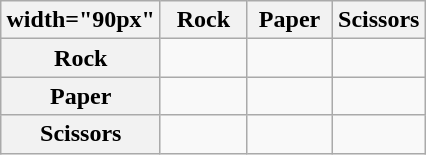<table class="wikitable" style="margin-left: auto; margin-right: auto; border: none;">
<tr>
<th>width="90px" </th>
<th width="50px">Rock</th>
<th width="50px">Paper</th>
<th width="50px">Scissors</th>
</tr>
<tr>
<th>Rock</th>
<td></td>
<td></td>
<td></td>
</tr>
<tr>
<th>Paper</th>
<td></td>
<td></td>
<td></td>
</tr>
<tr>
<th>Scissors</th>
<td></td>
<td></td>
<td></td>
</tr>
</table>
